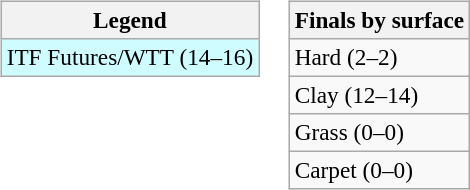<table>
<tr valign=top>
<td><br><table class=wikitable style=font-size:97%>
<tr>
<th>Legend</th>
</tr>
<tr bgcolor=cffcff>
<td>ITF Futures/WTT (14–16)</td>
</tr>
</table>
</td>
<td><br><table class=wikitable style=font-size:97%>
<tr>
<th>Finals by surface</th>
</tr>
<tr>
<td>Hard (2–2)</td>
</tr>
<tr>
<td>Clay (12–14)</td>
</tr>
<tr>
<td>Grass (0–0)</td>
</tr>
<tr>
<td>Carpet (0–0)</td>
</tr>
</table>
</td>
</tr>
</table>
